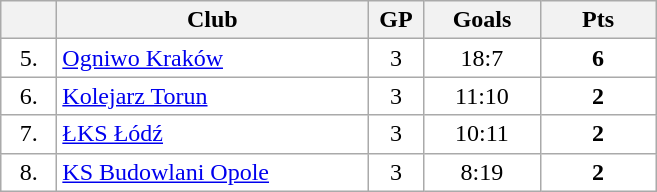<table class="wikitable">
<tr>
<th width="30"></th>
<th width="200">Club</th>
<th width="30">GP</th>
<th width="70">Goals</th>
<th width="70">Pts</th>
</tr>
<tr bgcolor="#FFFFFF" align="center">
<td>5.</td>
<td align="left"><a href='#'>Ogniwo Kraków</a></td>
<td>3</td>
<td>18:7</td>
<td><strong>6</strong></td>
</tr>
<tr bgcolor="#FFFFFF" align="center">
<td>6.</td>
<td align="left"><a href='#'>Kolejarz Torun</a></td>
<td>3</td>
<td>11:10</td>
<td><strong>2</strong></td>
</tr>
<tr bgcolor="#FFFFFF" align="center">
<td>7.</td>
<td align="left"><a href='#'>ŁKS Łódź</a></td>
<td>3</td>
<td>10:11</td>
<td><strong>2</strong></td>
</tr>
<tr bgcolor="#FFFFFF" align="center">
<td>8.</td>
<td align="left"><a href='#'>KS Budowlani Opole</a></td>
<td>3</td>
<td>8:19</td>
<td><strong>2</strong></td>
</tr>
</table>
